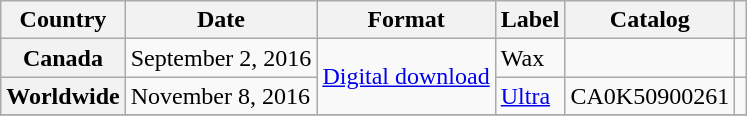<table class="wikitable plainrowheaders">
<tr>
<th>Country</th>
<th>Date</th>
<th>Format</th>
<th>Label</th>
<th>Catalog </th>
<th></th>
</tr>
<tr>
<th scope="row">Canada</th>
<td>September 2, 2016</td>
<td rowspan="2"><a href='#'>Digital download</a></td>
<td>Wax</td>
<td></td>
<td></td>
</tr>
<tr>
<th scope="row">Worldwide</th>
<td>November 8, 2016</td>
<td><a href='#'>Ultra</a></td>
<td>CA0K50900261</td>
<td></td>
</tr>
<tr>
</tr>
</table>
